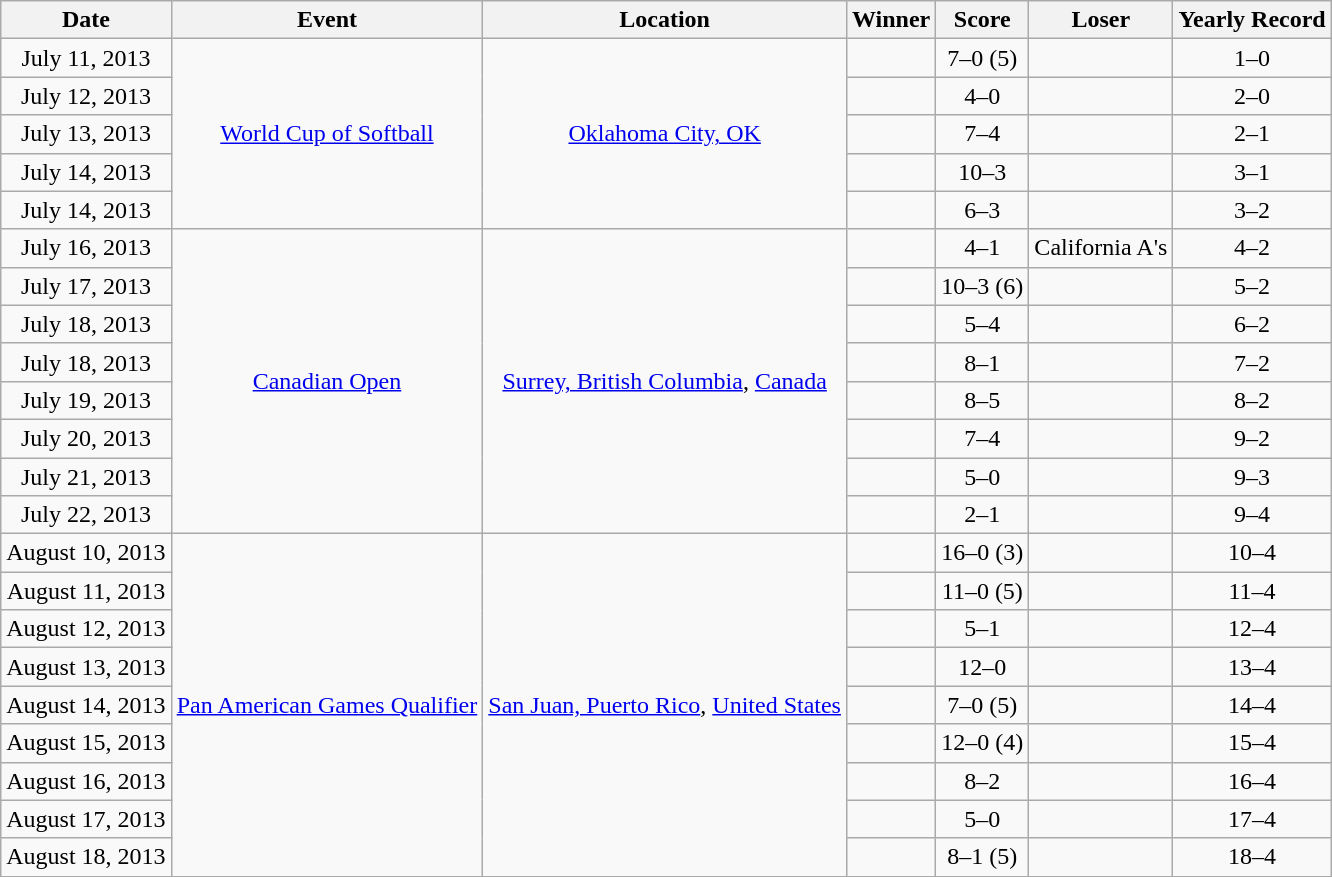<table class="wikitable">
<tr>
<th>Date</th>
<th>Event</th>
<th>Location</th>
<th>Winner</th>
<th>Score</th>
<th>Loser</th>
<th>Yearly Record</th>
</tr>
<tr align=center>
<td>July 11, 2013</td>
<td rowspan=5><a href='#'>World Cup of Softball</a></td>
<td rowspan=5><a href='#'>Oklahoma City, OK</a></td>
<td></td>
<td>7–0 (5)</td>
<td></td>
<td>1–0</td>
</tr>
<tr align=center>
<td>July 12, 2013</td>
<td></td>
<td>4–0</td>
<td></td>
<td>2–0</td>
</tr>
<tr align=center>
<td>July 13, 2013</td>
<td></td>
<td>7–4</td>
<td></td>
<td>2–1</td>
</tr>
<tr align=center>
<td>July 14, 2013</td>
<td></td>
<td>10–3</td>
<td></td>
<td>3–1</td>
</tr>
<tr align=center>
<td>July 14, 2013</td>
<td></td>
<td>6–3</td>
<td></td>
<td>3–2</td>
</tr>
<tr align=center>
<td>July 16, 2013</td>
<td rowspan=8><a href='#'>Canadian Open</a></td>
<td rowspan=8><a href='#'>Surrey, British Columbia</a>, <a href='#'>Canada</a></td>
<td></td>
<td>4–1</td>
<td>California A's</td>
<td>4–2</td>
</tr>
<tr align=center>
<td>July 17, 2013</td>
<td></td>
<td>10–3 (6)</td>
<td></td>
<td>5–2</td>
</tr>
<tr align=center>
<td>July 18, 2013</td>
<td></td>
<td>5–4</td>
<td></td>
<td>6–2</td>
</tr>
<tr align=center>
<td>July 18, 2013</td>
<td></td>
<td>8–1</td>
<td></td>
<td>7–2</td>
</tr>
<tr align=center>
<td>July 19, 2013</td>
<td></td>
<td>8–5</td>
<td></td>
<td>8–2</td>
</tr>
<tr align=center>
<td>July 20, 2013</td>
<td></td>
<td>7–4</td>
<td></td>
<td>9–2</td>
</tr>
<tr align=center>
<td>July 21, 2013</td>
<td></td>
<td>5–0</td>
<td></td>
<td>9–3</td>
</tr>
<tr align=center>
<td>July 22, 2013</td>
<td></td>
<td>2–1</td>
<td></td>
<td>9–4</td>
</tr>
<tr align=center>
<td>August 10, 2013</td>
<td rowspan=9><a href='#'>Pan American Games Qualifier</a></td>
<td rowspan=9><a href='#'>San Juan, Puerto Rico</a>, <a href='#'>United States</a></td>
<td></td>
<td>16–0 (3)</td>
<td></td>
<td>10–4</td>
</tr>
<tr align=center>
<td>August 11, 2013</td>
<td></td>
<td>11–0 (5)</td>
<td></td>
<td>11–4</td>
</tr>
<tr align=center>
<td>August 12, 2013</td>
<td></td>
<td>5–1</td>
<td></td>
<td>12–4</td>
</tr>
<tr align=center>
<td>August 13, 2013</td>
<td></td>
<td>12–0</td>
<td></td>
<td>13–4</td>
</tr>
<tr align=center>
<td>August 14, 2013</td>
<td></td>
<td>7–0 (5)</td>
<td></td>
<td>14–4</td>
</tr>
<tr align=center>
<td>August 15, 2013</td>
<td></td>
<td>12–0 (4)</td>
<td></td>
<td>15–4</td>
</tr>
<tr align=center>
<td>August 16, 2013</td>
<td></td>
<td>8–2</td>
<td></td>
<td>16–4</td>
</tr>
<tr align=center>
<td>August 17, 2013</td>
<td></td>
<td>5–0</td>
<td></td>
<td>17–4</td>
</tr>
<tr align=center>
<td>August 18, 2013</td>
<td></td>
<td>8–1 (5)</td>
<td></td>
<td>18–4</td>
</tr>
</table>
